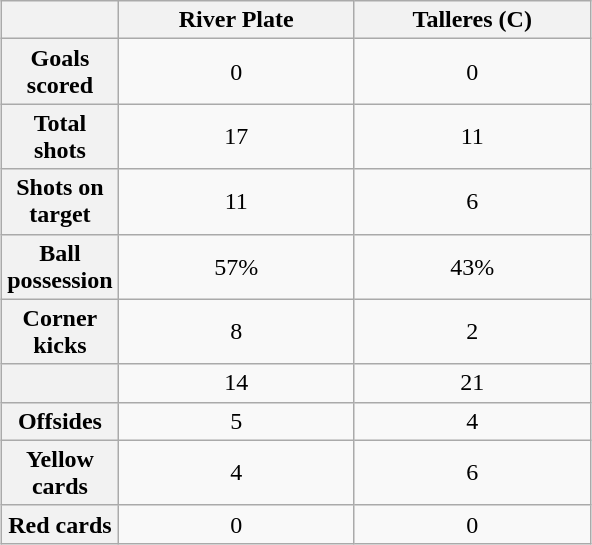<table class="wikitable" style="text-align: center; margin: 0 auto;">
<tr>
<th scope="col" style="width:70px"></th>
<th scope="col" style="width:150px">River Plate</th>
<th scope="col" style="width:150px">Talleres (C)</th>
</tr>
<tr>
<th scope=row>Goals scored</th>
<td>0</td>
<td>0</td>
</tr>
<tr>
<th scope=row>Total shots</th>
<td>17</td>
<td>11</td>
</tr>
<tr>
<th scope=row>Shots on target</th>
<td>11</td>
<td>6</td>
</tr>
<tr>
<th scope=row>Ball possession</th>
<td>57%</td>
<td>43%</td>
</tr>
<tr>
<th scope=row>Corner kicks</th>
<td>8</td>
<td>2</td>
</tr>
<tr>
<th scope=row></th>
<td>14</td>
<td>21</td>
</tr>
<tr>
<th scope=row>Offsides</th>
<td>5</td>
<td>4</td>
</tr>
<tr>
<th scope=row>Yellow cards</th>
<td>4</td>
<td>6</td>
</tr>
<tr>
<th scope=row>Red cards</th>
<td>0</td>
<td>0</td>
</tr>
</table>
